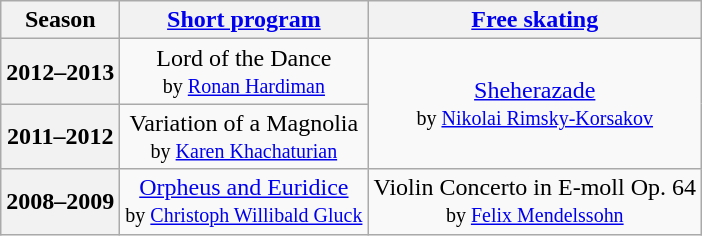<table class=wikitable style=text-align:center>
<tr>
<th>Season</th>
<th><a href='#'>Short program</a></th>
<th><a href='#'>Free skating</a></th>
</tr>
<tr>
<th>2012–2013 <br> </th>
<td>Lord of the Dance <br><small> by <a href='#'>Ronan Hardiman</a> </small></td>
<td rowspan=2><a href='#'>Sheherazade</a> <br><small> by <a href='#'>Nikolai Rimsky-Korsakov</a> </small></td>
</tr>
<tr>
<th>2011–2012 <br> </th>
<td>Variation of a Magnolia <br><small> by <a href='#'>Karen Khachaturian</a> </small></td>
</tr>
<tr>
<th>2008–2009 <br> </th>
<td><a href='#'>Orpheus and Euridice</a> <br><small> by <a href='#'>Christoph Willibald Gluck</a> </small></td>
<td>Violin Concerto in E-moll Op. 64 <br><small> by <a href='#'>Felix Mendelssohn</a> </small></td>
</tr>
</table>
